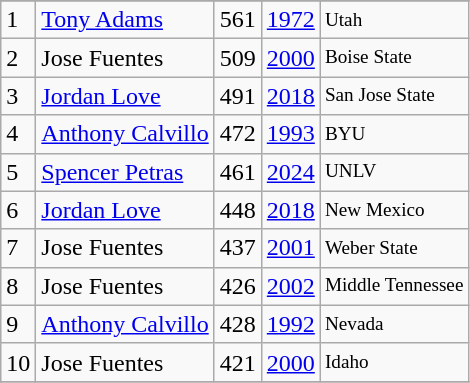<table class="wikitable">
<tr>
</tr>
<tr>
<td>1</td>
<td><a href='#'>Tony Adams</a></td>
<td>561</td>
<td><a href='#'>1972</a></td>
<td style="font-size:80%;">Utah</td>
</tr>
<tr>
<td>2</td>
<td>Jose Fuentes</td>
<td>509</td>
<td><a href='#'>2000</a></td>
<td style="font-size:80%;">Boise State</td>
</tr>
<tr>
<td>3</td>
<td><a href='#'>Jordan Love</a></td>
<td>491</td>
<td><a href='#'>2018</a></td>
<td style="font-size:80%;">San Jose State</td>
</tr>
<tr>
<td>4</td>
<td><a href='#'>Anthony Calvillo</a></td>
<td>472</td>
<td><a href='#'>1993</a></td>
<td style="font-size:80%;">BYU</td>
</tr>
<tr>
<td>5</td>
<td><a href='#'>Spencer Petras</a></td>
<td>461</td>
<td><a href='#'>2024</a></td>
<td style="font-size:80%;">UNLV</td>
</tr>
<tr>
<td>6</td>
<td><a href='#'>Jordan Love</a></td>
<td>448</td>
<td><a href='#'>2018</a></td>
<td style="font-size:80%;">New Mexico</td>
</tr>
<tr>
<td>7</td>
<td>Jose Fuentes</td>
<td>437</td>
<td><a href='#'>2001</a></td>
<td style="font-size:80%;">Weber State</td>
</tr>
<tr>
<td>8</td>
<td>Jose Fuentes</td>
<td>426</td>
<td><a href='#'>2002</a></td>
<td style="font-size:80%;">Middle Tennessee</td>
</tr>
<tr>
<td>9</td>
<td><a href='#'>Anthony Calvillo</a></td>
<td>428</td>
<td><a href='#'>1992</a></td>
<td style="font-size:80%;">Nevada</td>
</tr>
<tr>
<td>10</td>
<td>Jose Fuentes</td>
<td>421</td>
<td><a href='#'>2000</a></td>
<td style="font-size:80%;">Idaho</td>
</tr>
<tr>
</tr>
</table>
